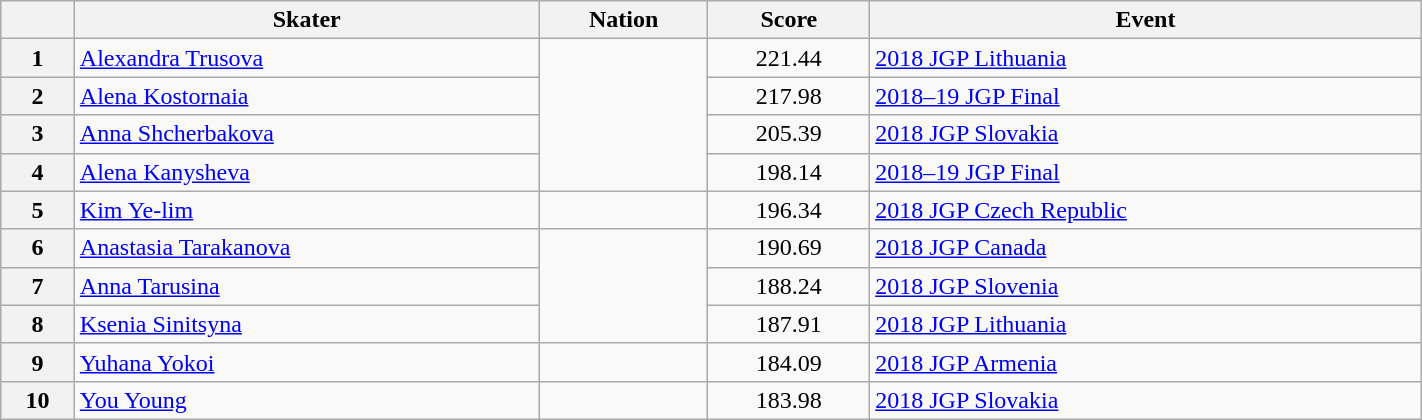<table class="wikitable sortable" style="text-align:left; width:75%">
<tr>
<th scope="col"></th>
<th scope="col">Skater</th>
<th scope="col">Nation</th>
<th scope="col">Score</th>
<th scope="col">Event</th>
</tr>
<tr>
<th scope="row">1</th>
<td><a href='#'>Alexandra Trusova</a></td>
<td rowspan="4"></td>
<td style="text-align:center;">221.44</td>
<td><a href='#'>2018 JGP Lithuania</a></td>
</tr>
<tr>
<th scope="row">2</th>
<td><a href='#'>Alena Kostornaia</a></td>
<td style="text-align:center;">217.98</td>
<td><a href='#'>2018–19 JGP Final</a></td>
</tr>
<tr>
<th scope="row">3</th>
<td><a href='#'>Anna Shcherbakova</a></td>
<td style="text-align:center;">205.39</td>
<td><a href='#'>2018 JGP Slovakia</a></td>
</tr>
<tr>
<th scope="row">4</th>
<td><a href='#'>Alena Kanysheva</a></td>
<td style="text-align:center;">198.14</td>
<td><a href='#'>2018–19 JGP Final</a></td>
</tr>
<tr>
<th scope="row">5</th>
<td><a href='#'>Kim Ye-lim</a></td>
<td></td>
<td style="text-align:center;">196.34</td>
<td><a href='#'>2018 JGP Czech Republic</a></td>
</tr>
<tr>
<th scope="row">6</th>
<td><a href='#'>Anastasia Tarakanova</a></td>
<td rowspan="3"></td>
<td style="text-align:center;">190.69</td>
<td><a href='#'>2018 JGP Canada</a></td>
</tr>
<tr>
<th scope="row">7</th>
<td><a href='#'>Anna Tarusina</a></td>
<td style="text-align:center;">188.24</td>
<td><a href='#'>2018 JGP Slovenia</a></td>
</tr>
<tr>
<th scope="row">8</th>
<td><a href='#'>Ksenia Sinitsyna</a></td>
<td style="text-align:center;">187.91</td>
<td><a href='#'>2018 JGP Lithuania</a></td>
</tr>
<tr>
<th scope="row">9</th>
<td><a href='#'>Yuhana Yokoi</a></td>
<td></td>
<td style="text-align:center;">184.09</td>
<td><a href='#'>2018 JGP Armenia</a></td>
</tr>
<tr>
<th scope="row">10</th>
<td><a href='#'>You Young</a></td>
<td></td>
<td style="text-align:center;">183.98</td>
<td><a href='#'>2018 JGP Slovakia</a></td>
</tr>
</table>
